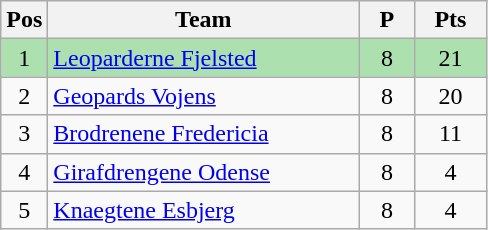<table class="wikitable" style="font-size: 100%">
<tr>
<th width=20>Pos</th>
<th width=200>Team</th>
<th width=30>P</th>
<th width=40>Pts</th>
</tr>
<tr align=center style="background:#ACE1AF;">
<td>1</td>
<td align="left"><a href='#'>Leoparderne Fjelsted</a></td>
<td>8</td>
<td>21</td>
</tr>
<tr align=center>
<td>2</td>
<td align="left"><a href='#'>Geopards Vojens</a></td>
<td>8</td>
<td>20</td>
</tr>
<tr align=center>
<td>3</td>
<td align="left"><a href='#'>Brodrenene Fredericia</a></td>
<td>8</td>
<td>11</td>
</tr>
<tr align=center>
<td>4</td>
<td align="left"><a href='#'>Girafdrengene Odense</a></td>
<td>8</td>
<td>4</td>
</tr>
<tr align=center>
<td>5</td>
<td align="left"><a href='#'>Knaegtene Esbjerg</a></td>
<td>8</td>
<td>4</td>
</tr>
</table>
